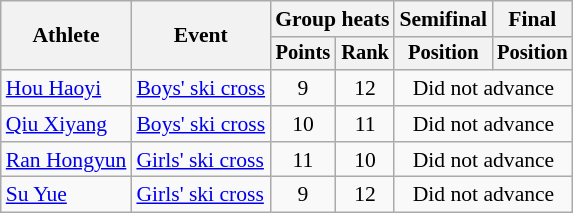<table class="wikitable" style="font-size:90%">
<tr>
<th rowspan="2">Athlete</th>
<th rowspan="2">Event</th>
<th colspan=2>Group heats</th>
<th>Semifinal</th>
<th>Final</th>
</tr>
<tr style="font-size:95%">
<th>Points</th>
<th>Rank</th>
<th>Position</th>
<th>Position</th>
</tr>
<tr align=center>
<td align=left><a href='#'>Hou Haoyi</a><br></td>
<td align=left><a href='#'>Boys' ski cross</a></td>
<td>9</td>
<td>12</td>
<td colspan=2>Did not advance</td>
</tr>
<tr align=center>
<td align=left><a href='#'>Qiu Xiyang</a><br></td>
<td align=left><a href='#'>Boys' ski cross</a></td>
<td>10</td>
<td>11</td>
<td colspan=2>Did not advance</td>
</tr>
<tr align=center>
<td align=left><a href='#'>Ran Hongyun</a></td>
<td align=left><a href='#'>Girls' ski cross</a></td>
<td>11</td>
<td>10</td>
<td colspan=2>Did not advance</td>
</tr>
<tr align=center>
<td align=left><a href='#'>Su Yue</a><br></td>
<td align=left><a href='#'>Girls' ski cross</a></td>
<td>9</td>
<td>12</td>
<td colspan=2>Did not advance</td>
</tr>
</table>
